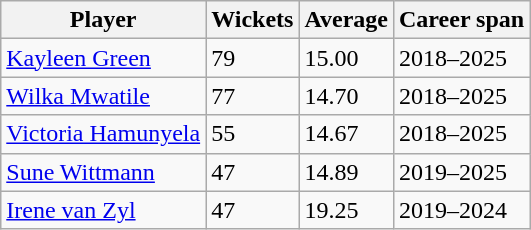<table class="wikitable">
<tr>
<th>Player</th>
<th>Wickets</th>
<th>Average</th>
<th>Career span</th>
</tr>
<tr>
<td><a href='#'>Kayleen Green</a></td>
<td>79</td>
<td>15.00</td>
<td>2018–2025</td>
</tr>
<tr>
<td><a href='#'>Wilka Mwatile</a></td>
<td>77</td>
<td>14.70</td>
<td>2018–2025</td>
</tr>
<tr>
<td><a href='#'>Victoria Hamunyela</a></td>
<td>55</td>
<td>14.67</td>
<td>2018–2025</td>
</tr>
<tr>
<td><a href='#'>Sune Wittmann</a></td>
<td>47</td>
<td>14.89</td>
<td>2019–2025</td>
</tr>
<tr>
<td><a href='#'>Irene van Zyl</a></td>
<td>47</td>
<td>19.25</td>
<td>2019–2024</td>
</tr>
</table>
